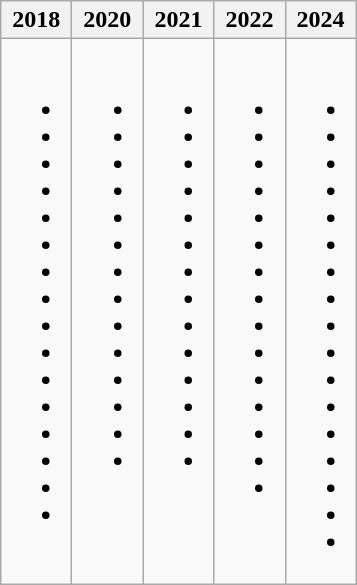<table class=wikitable>
<tr>
<th>2018</th>
<th>2020</th>
<th>2021</th>
<th>2022</th>
<th>2024</th>
</tr>
<tr style="vertical-align: top;">
<td><br><ul><li></li><li></li><li></li><li></li><li></li><li></li><li></li><li></li><li></li><li></li><li></li><li></li><li></li><li></li><li></li><li></li></ul></td>
<td><br><ul><li></li><li></li><li></li><li></li><li></li><li></li><li></li><li></li><li></li><li></li><li></li><li></li><li></li><li></li></ul></td>
<td><br><ul><li></li><li></li><li></li><li></li><li></li><li></li><li></li><li></li><li></li><li></li><li></li><li></li><li></li><li></li></ul></td>
<td><br><ul><li></li><li></li><li></li><li></li><li></li><li></li><li></li><li></li><li></li><li></li><li></li><li></li><li></li><li></li><li></li></ul></td>
<td><br><ul><li></li><li></li><li></li><li></li><li></li><li></li><li></li><li></li><li></li><li></li><li></li><li></li><li></li><li></li><li></li><li></li><li></li></ul></td>
</tr>
</table>
